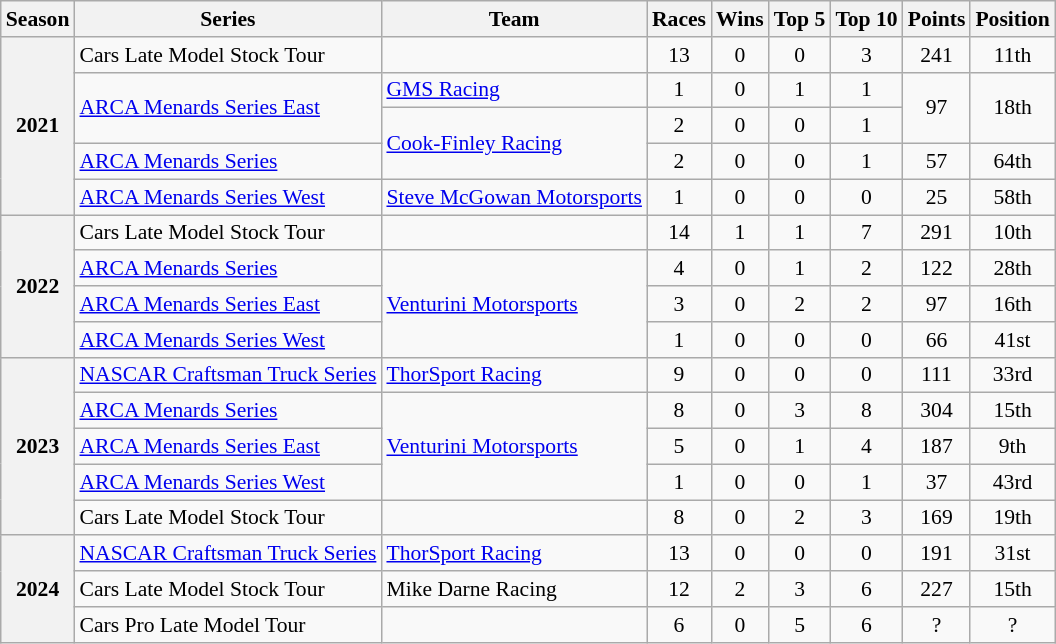<table class="wikitable" style="font-size: 90%; text-align:center">
<tr>
<th>Season</th>
<th>Series</th>
<th>Team</th>
<th>Races</th>
<th>Wins</th>
<th>Top 5</th>
<th>Top 10</th>
<th>Points</th>
<th>Position</th>
</tr>
<tr>
<th rowspan="5">2021</th>
<td align=left>Cars Late Model Stock Tour</td>
<td align="left"></td>
<td>13</td>
<td>0</td>
<td>0</td>
<td>3</td>
<td>241</td>
<td>11th</td>
</tr>
<tr>
<td rowspan="2" align="left"><a href='#'>ARCA Menards Series East</a></td>
<td align="left"><a href='#'>GMS Racing</a></td>
<td>1</td>
<td>0</td>
<td>1</td>
<td>1</td>
<td rowspan="2">97</td>
<td rowspan="2">18th</td>
</tr>
<tr>
<td rowspan="2" align="left"><a href='#'>Cook-Finley Racing</a></td>
<td>2</td>
<td>0</td>
<td>0</td>
<td>1</td>
</tr>
<tr>
<td align="left"><a href='#'>ARCA Menards Series</a></td>
<td>2</td>
<td>0</td>
<td>0</td>
<td>1</td>
<td>57</td>
<td>64th</td>
</tr>
<tr>
<td align="left"><a href='#'>ARCA Menards Series West</a></td>
<td align="left"><a href='#'>Steve McGowan Motorsports</a></td>
<td>1</td>
<td>0</td>
<td>0</td>
<td>0</td>
<td>25</td>
<td>58th</td>
</tr>
<tr>
<th rowspan="4">2022</th>
<td align="left">Cars Late Model Stock Tour</td>
<td align="left"></td>
<td>14</td>
<td>1</td>
<td>1</td>
<td>7</td>
<td>291</td>
<td>10th</td>
</tr>
<tr>
<td align="left"><a href='#'>ARCA Menards Series</a></td>
<td rowspan="3"  align="left"><a href='#'>Venturini Motorsports</a></td>
<td>4</td>
<td>0</td>
<td>1</td>
<td>2</td>
<td>122</td>
<td>28th</td>
</tr>
<tr>
<td align="left"><a href='#'>ARCA Menards Series East</a></td>
<td>3</td>
<td>0</td>
<td>2</td>
<td>2</td>
<td>97</td>
<td>16th</td>
</tr>
<tr>
<td align="left"><a href='#'>ARCA Menards Series West</a></td>
<td>1</td>
<td>0</td>
<td>0</td>
<td>0</td>
<td>66</td>
<td>41st</td>
</tr>
<tr>
<th rowspan="5">2023</th>
<td align="left"><a href='#'>NASCAR Craftsman Truck Series</a></td>
<td align="left"><a href='#'>ThorSport Racing</a></td>
<td>9</td>
<td>0</td>
<td>0</td>
<td>0</td>
<td>111</td>
<td>33rd</td>
</tr>
<tr>
<td align="left"><a href='#'>ARCA Menards Series</a></td>
<td rowspan="3"  align="left"><a href='#'>Venturini Motorsports</a></td>
<td>8</td>
<td>0</td>
<td>3</td>
<td>8</td>
<td>304</td>
<td>15th</td>
</tr>
<tr>
<td align="left"><a href='#'>ARCA Menards Series East</a></td>
<td>5</td>
<td>0</td>
<td>1</td>
<td>4</td>
<td>187</td>
<td>9th</td>
</tr>
<tr>
<td align="left"><a href='#'>ARCA Menards Series West</a></td>
<td>1</td>
<td>0</td>
<td>0</td>
<td>1</td>
<td>37</td>
<td>43rd</td>
</tr>
<tr>
<td align="left">Cars Late Model Stock Tour</td>
<td align="left"></td>
<td>8</td>
<td>0</td>
<td>2</td>
<td>3</td>
<td>169</td>
<td>19th</td>
</tr>
<tr>
<th rowspan="3">2024</th>
<td align="left"><a href='#'>NASCAR Craftsman Truck Series</a></td>
<td align="left"><a href='#'>ThorSport Racing</a></td>
<td>13</td>
<td>0</td>
<td>0</td>
<td>0</td>
<td>191</td>
<td>31st</td>
</tr>
<tr>
<td align="left">Cars Late Model Stock Tour</td>
<td align="left">Mike Darne Racing</td>
<td>12</td>
<td>2</td>
<td>3</td>
<td>6</td>
<td>227</td>
<td>15th</td>
</tr>
<tr>
<td align="left">Cars Pro Late Model Tour</td>
<td align="left"></td>
<td>6</td>
<td>0</td>
<td>5</td>
<td>6</td>
<td>?</td>
<td>?</td>
</tr>
</table>
